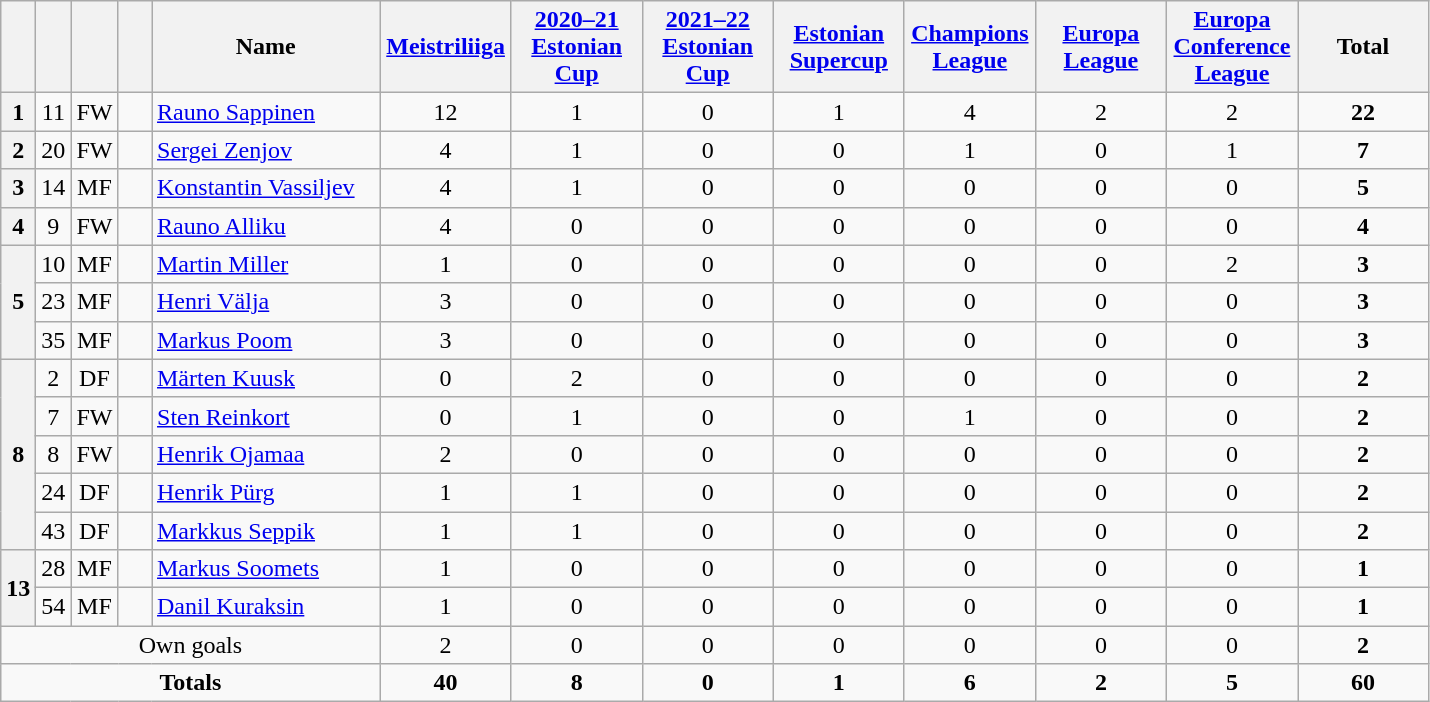<table class="wikitable" style="text-align:center">
<tr>
<th width=15></th>
<th width=15></th>
<th width=15></th>
<th width=15></th>
<th width=145>Name</th>
<th width=80><a href='#'>Meistriliiga</a></th>
<th width=80><a href='#'>2020–21 Estonian Cup</a></th>
<th width=80><a href='#'>2021–22 Estonian Cup</a></th>
<th width=80><a href='#'>Estonian Supercup</a></th>
<th width=80><a href='#'>Champions League</a></th>
<th width=80><a href='#'>Europa League</a></th>
<th width=80><a href='#'>Europa Conference League</a></th>
<th width=80>Total</th>
</tr>
<tr>
<th rowspan="1">1</th>
<td>11</td>
<td>FW</td>
<td></td>
<td align=left><a href='#'>Rauno Sappinen</a></td>
<td>12</td>
<td>1</td>
<td>0</td>
<td>1</td>
<td>4</td>
<td>2</td>
<td>2</td>
<td><strong>22</strong></td>
</tr>
<tr>
<th rowspan="1">2</th>
<td>20</td>
<td>FW</td>
<td></td>
<td align=left><a href='#'>Sergei Zenjov</a></td>
<td>4</td>
<td>1</td>
<td>0</td>
<td>0</td>
<td>1</td>
<td>0</td>
<td>1</td>
<td><strong>7</strong></td>
</tr>
<tr>
<th rowspan="1">3</th>
<td>14</td>
<td>MF</td>
<td></td>
<td align=left><a href='#'>Konstantin Vassiljev</a></td>
<td>4</td>
<td>1</td>
<td>0</td>
<td>0</td>
<td>0</td>
<td>0</td>
<td>0</td>
<td><strong>5</strong></td>
</tr>
<tr>
<th rowspan="1">4</th>
<td>9</td>
<td>FW</td>
<td></td>
<td align=left><a href='#'>Rauno Alliku</a></td>
<td>4</td>
<td>0</td>
<td>0</td>
<td>0</td>
<td>0</td>
<td>0</td>
<td>0</td>
<td><strong>4</strong></td>
</tr>
<tr>
<th rowspan="3">5</th>
<td>10</td>
<td>MF</td>
<td></td>
<td align=left><a href='#'>Martin Miller</a></td>
<td>1</td>
<td>0</td>
<td>0</td>
<td>0</td>
<td>0</td>
<td>0</td>
<td>2</td>
<td><strong>3</strong></td>
</tr>
<tr>
<td>23</td>
<td>MF</td>
<td></td>
<td align=left><a href='#'>Henri Välja</a></td>
<td>3</td>
<td>0</td>
<td>0</td>
<td>0</td>
<td>0</td>
<td>0</td>
<td>0</td>
<td><strong>3</strong></td>
</tr>
<tr>
<td>35</td>
<td>MF</td>
<td></td>
<td align=left><a href='#'>Markus Poom</a></td>
<td>3</td>
<td>0</td>
<td>0</td>
<td>0</td>
<td>0</td>
<td>0</td>
<td>0</td>
<td><strong>3</strong></td>
</tr>
<tr>
<th rowspan="5">8</th>
<td>2</td>
<td>DF</td>
<td></td>
<td align=left><a href='#'>Märten Kuusk</a></td>
<td>0</td>
<td>2</td>
<td>0</td>
<td>0</td>
<td>0</td>
<td>0</td>
<td>0</td>
<td><strong>2</strong></td>
</tr>
<tr>
<td>7</td>
<td>FW</td>
<td></td>
<td align=left><a href='#'>Sten Reinkort</a></td>
<td>0</td>
<td>1</td>
<td>0</td>
<td>0</td>
<td>1</td>
<td>0</td>
<td>0</td>
<td><strong>2</strong></td>
</tr>
<tr>
<td>8</td>
<td>FW</td>
<td></td>
<td align=left><a href='#'>Henrik Ojamaa</a></td>
<td>2</td>
<td>0</td>
<td>0</td>
<td>0</td>
<td>0</td>
<td>0</td>
<td>0</td>
<td><strong>2</strong></td>
</tr>
<tr>
<td>24</td>
<td>DF</td>
<td></td>
<td align=left><a href='#'>Henrik Pürg</a></td>
<td>1</td>
<td>1</td>
<td>0</td>
<td>0</td>
<td>0</td>
<td>0</td>
<td>0</td>
<td><strong>2</strong></td>
</tr>
<tr>
<td>43</td>
<td>DF</td>
<td></td>
<td align=left><a href='#'>Markkus Seppik</a></td>
<td>1</td>
<td>1</td>
<td>0</td>
<td>0</td>
<td>0</td>
<td>0</td>
<td>0</td>
<td><strong>2</strong></td>
</tr>
<tr>
<th rowspan="2">13</th>
<td>28</td>
<td>MF</td>
<td></td>
<td align=left><a href='#'>Markus Soomets</a></td>
<td>1</td>
<td>0</td>
<td>0</td>
<td>0</td>
<td>0</td>
<td>0</td>
<td>0</td>
<td><strong>1</strong></td>
</tr>
<tr>
<td>54</td>
<td>MF</td>
<td></td>
<td align=left><a href='#'>Danil Kuraksin</a></td>
<td>1</td>
<td>0</td>
<td>0</td>
<td>0</td>
<td>0</td>
<td>0</td>
<td>0</td>
<td><strong>1</strong></td>
</tr>
<tr class="sortbottom">
<td colspan="5">Own goals</td>
<td>2</td>
<td>0</td>
<td>0</td>
<td>0</td>
<td>0</td>
<td>0</td>
<td>0</td>
<td><strong>2</strong></td>
</tr>
<tr>
<td colspan="5"><strong>Totals</strong></td>
<td><strong>40</strong></td>
<td><strong>8</strong></td>
<td><strong>0</strong></td>
<td><strong>1</strong></td>
<td><strong>6</strong></td>
<td><strong>2</strong></td>
<td><strong>5</strong></td>
<td><strong>60</strong></td>
</tr>
</table>
